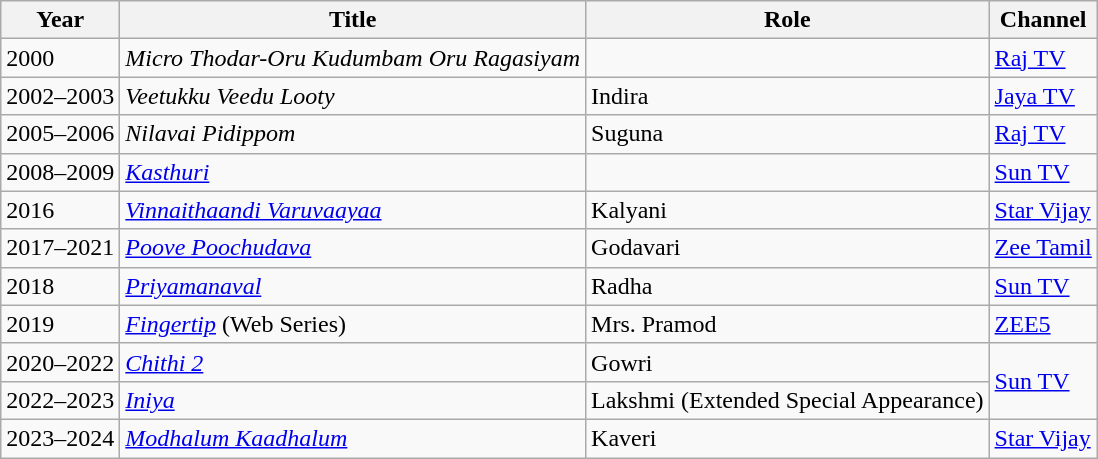<table class="wikitable">
<tr>
<th>Year</th>
<th>Title</th>
<th>Role</th>
<th>Channel</th>
</tr>
<tr>
<td>2000</td>
<td><em>Micro Thodar-Oru Kudumbam Oru Ragasiyam</em></td>
<td></td>
<td><a href='#'>Raj TV</a></td>
</tr>
<tr>
<td>2002–2003</td>
<td><em>Veetukku Veedu Looty</em></td>
<td>Indira</td>
<td><a href='#'>Jaya TV</a></td>
</tr>
<tr>
<td>2005–2006</td>
<td><em>Nilavai Pidippom</em></td>
<td>Suguna</td>
<td><a href='#'>Raj TV</a></td>
</tr>
<tr>
<td>2008–2009</td>
<td><em><a href='#'>Kasthuri</a></em></td>
<td></td>
<td><a href='#'>Sun TV</a></td>
</tr>
<tr>
<td>2016</td>
<td><em><a href='#'>Vinnaithaandi Varuvaayaa</a></em></td>
<td>Kalyani</td>
<td><a href='#'>Star Vijay</a></td>
</tr>
<tr>
<td>2017–2021</td>
<td><em><a href='#'>Poove Poochudava</a></em></td>
<td>Godavari</td>
<td><a href='#'>Zee Tamil</a></td>
</tr>
<tr>
<td>2018</td>
<td><em><a href='#'>Priyamanaval</a></em></td>
<td>Radha</td>
<td><a href='#'>Sun TV</a></td>
</tr>
<tr>
<td>2019</td>
<td><em><a href='#'>Fingertip</a></em> (Web Series)</td>
<td>Mrs. Pramod</td>
<td><a href='#'>ZEE5</a></td>
</tr>
<tr>
<td>2020–2022</td>
<td><em><a href='#'>Chithi 2</a></em></td>
<td>Gowri</td>
<td rowspan="2"><a href='#'>Sun TV</a></td>
</tr>
<tr>
<td>2022–2023</td>
<td><em><a href='#'>Iniya</a></em></td>
<td>Lakshmi (Extended Special Appearance)</td>
</tr>
<tr>
<td>2023–2024</td>
<td><em><a href='#'>Modhalum Kaadhalum</a></em></td>
<td>Kaveri</td>
<td><a href='#'>Star Vijay</a></td>
</tr>
</table>
